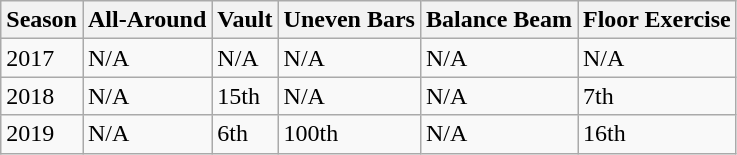<table class="wikitable">
<tr>
<th>Season</th>
<th>All-Around</th>
<th>Vault</th>
<th>Uneven Bars</th>
<th>Balance Beam</th>
<th>Floor Exercise</th>
</tr>
<tr>
<td>2017</td>
<td>N/A</td>
<td>N/A</td>
<td>N/A</td>
<td>N/A</td>
<td>N/A</td>
</tr>
<tr>
<td>2018</td>
<td>N/A</td>
<td>15th</td>
<td>N/A</td>
<td>N/A</td>
<td>7th</td>
</tr>
<tr>
<td>2019</td>
<td>N/A</td>
<td>6th</td>
<td>100th</td>
<td>N/A</td>
<td>16th</td>
</tr>
</table>
